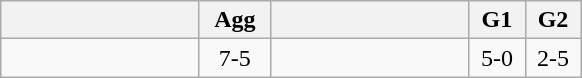<table class=wikitable style="text-align:center">
<tr>
<th width=125></th>
<th width=40>Agg</th>
<th width=125></th>
<th width=30>G1</th>
<th width=30>G2</th>
</tr>
<tr>
<td style="text-align:right;"><strong></strong></td>
<td>7-5</td>
<td style="text-align:left;"></td>
<td>5-0</td>
<td>2-5</td>
</tr>
</table>
